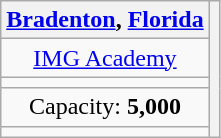<table class="wikitable" style="text-align:center">
<tr>
<th><a href='#'>Bradenton</a>, <a href='#'>Florida</a></th>
<th rowspan="5"></th>
</tr>
<tr>
<td><a href='#'>IMG Academy</a></td>
</tr>
<tr>
<td><small></small></td>
</tr>
<tr>
<td>Capacity: <strong>5,000</strong></td>
</tr>
<tr>
<td></td>
</tr>
</table>
